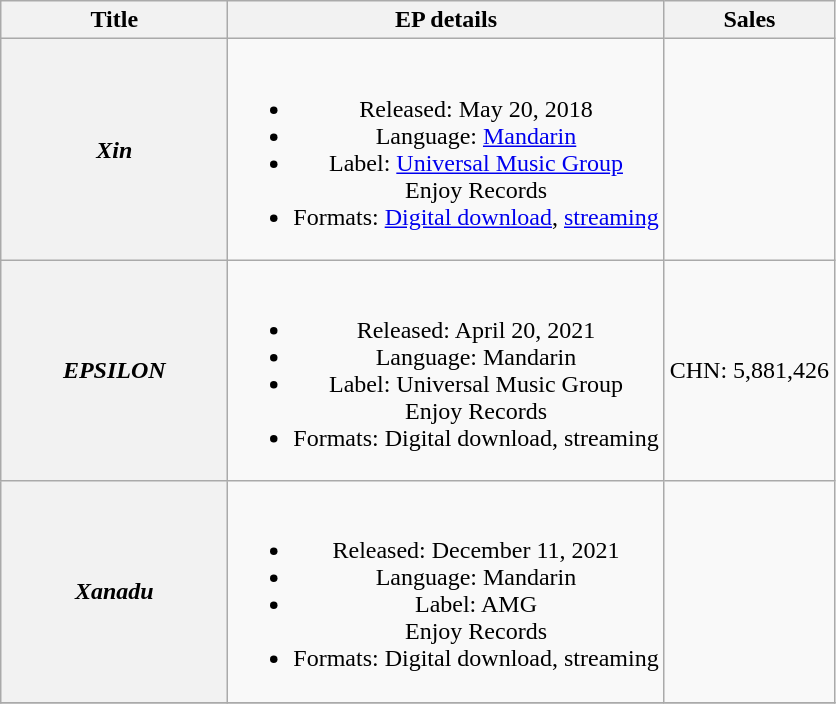<table class="wikitable plainrowheaders" style="text-align:center;">
<tr>
<th scope="col" style="width:9em;">Title</th>
<th scope="col">EP details</th>
<th>Sales</th>
</tr>
<tr>
<th scope="row"><em>Xin</em></th>
<td><br><ul><li>Released: May 20, 2018</li><li>Language: <a href='#'>Mandarin</a></li><li>Label: <a href='#'>Universal Music Group</a><br>Enjoy Records</li><li>Formats: <a href='#'>Digital download</a>, <a href='#'>streaming</a></li></ul></td>
<td></td>
</tr>
<tr>
<th scope="row"><em>EPSILON</em></th>
<td><br><ul><li>Released: April 20, 2021</li><li>Language: Mandarin</li><li>Label: Universal Music Group<br>Enjoy Records</li><li>Formats: Digital download, streaming</li></ul></td>
<td>CHN: 5,881,426</td>
</tr>
<tr>
<th scope="row"><em>Xanadu</em></th>
<td><br><ul><li>Released: December 11, 2021</li><li>Language: Mandarin</li><li>Label: AMG<br>Enjoy Records</li><li>Formats: Digital download, streaming</li></ul></td>
<td></td>
</tr>
<tr>
</tr>
</table>
